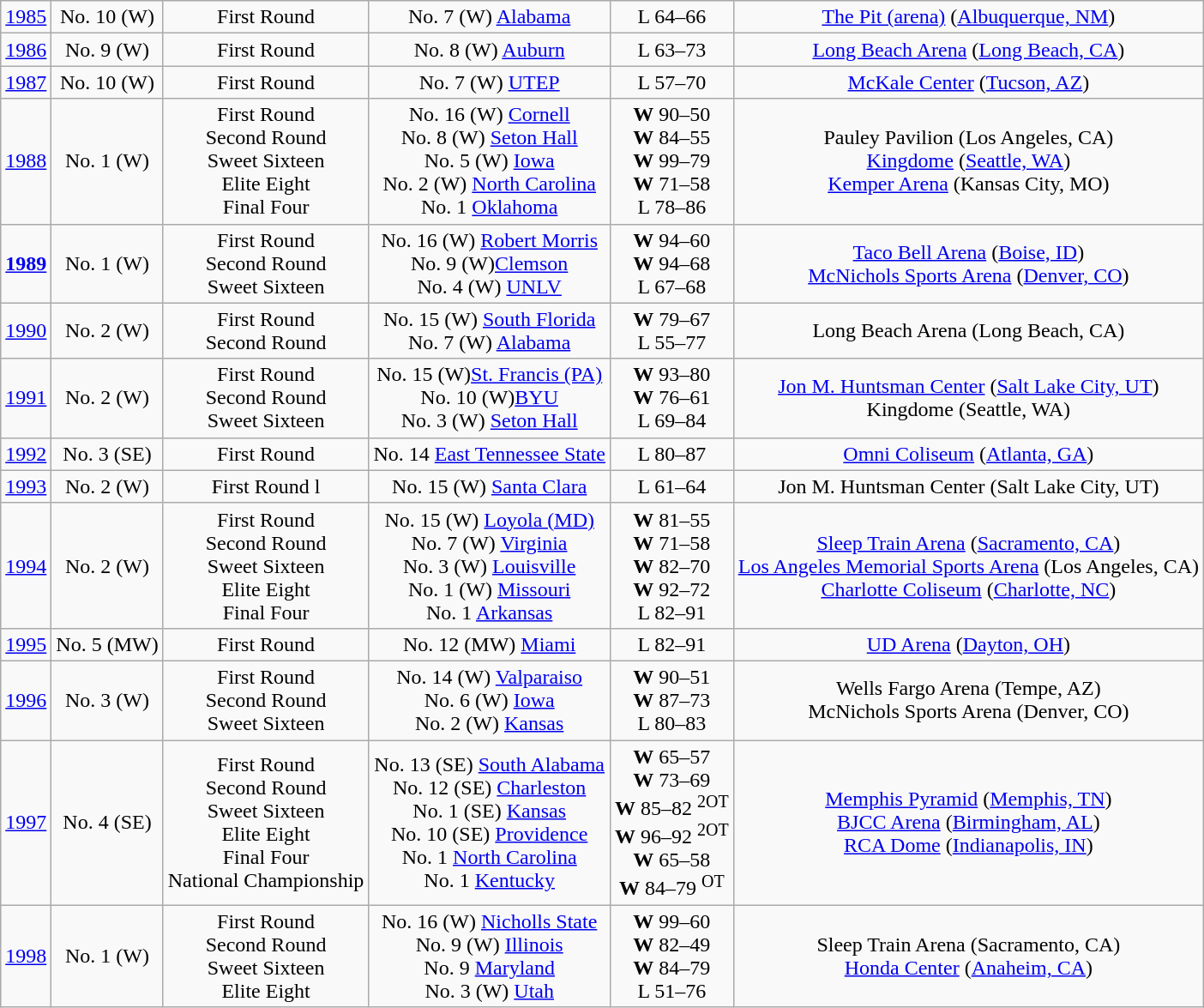<table class="wikitable">
<tr style="text-align:center;">
<td><a href='#'>1985</a></td>
<td>No. 10 (W)</td>
<td>First Round</td>
<td>No. 7 (W) <a href='#'>Alabama</a></td>
<td>L 64–66</td>
<td><a href='#'>The Pit (arena)</a> (<a href='#'>Albuquerque, NM</a>)</td>
</tr>
<tr style="text-align:center;">
<td><a href='#'>1986</a></td>
<td>No. 9 (W)</td>
<td>First Round</td>
<td>No. 8 (W) <a href='#'>Auburn</a></td>
<td>L 63–73</td>
<td><a href='#'>Long Beach Arena</a> (<a href='#'>Long Beach, CA</a>)</td>
</tr>
<tr style="text-align:center;">
<td><a href='#'>1987</a></td>
<td>No. 10 (W)</td>
<td>First Round</td>
<td>No. 7 (W) <a href='#'>UTEP</a></td>
<td>L 57–70</td>
<td><a href='#'>McKale Center</a> (<a href='#'>Tucson, AZ</a>)</td>
</tr>
<tr style="text-align:center;">
<td><a href='#'>1988</a></td>
<td>No. 1 (W)</td>
<td>First Round<br>Second Round<br>Sweet Sixteen<br>Elite Eight<br>Final Four</td>
<td>No. 16 (W) <a href='#'>Cornell</a><br>No. 8 (W) <a href='#'>Seton Hall</a><br>No. 5 (W) <a href='#'>Iowa</a><br>No. 2 (W) <a href='#'>North Carolina</a><br>No. 1 <a href='#'>Oklahoma</a></td>
<td><strong>W</strong> 90–50<br><strong>W</strong> 84–55<br><strong>W</strong> 99–79<br><strong>W</strong> 71–58<br>L 78–86</td>
<td>Pauley Pavilion (Los Angeles, CA)<br> <a href='#'>Kingdome</a> (<a href='#'>Seattle, WA</a>) <br> <a href='#'>Kemper Arena</a> (Kansas City, MO)</td>
</tr>
<tr style="text-align:center;">
<td><strong><a href='#'>1989</a></strong></td>
<td>No. 1 (W)</td>
<td>First Round<br>Second Round<br>Sweet Sixteen</td>
<td>No. 16 (W) <a href='#'>Robert Morris</a> <br> No. 9 (W)<a href='#'>Clemson</a> <br> No. 4 (W) <a href='#'>UNLV</a></td>
<td><strong>W</strong> 94–60  <br> <strong>W</strong> 94–68 <br> L 67–68</td>
<td><a href='#'>Taco Bell Arena</a> (<a href='#'>Boise, ID</a>) <br> <a href='#'>McNichols Sports Arena</a>  (<a href='#'>Denver, CO</a>)</td>
</tr>
<tr style="text-align:center;">
<td><a href='#'>1990</a></td>
<td>No. 2 (W)</td>
<td>First Round<br>Second Round</td>
<td>No. 15 (W) <a href='#'>South Florida</a><br>No. 7 (W) <a href='#'>Alabama</a></td>
<td><strong>W</strong> 79–67<br>L 55–77</td>
<td>Long Beach Arena (Long Beach, CA)</td>
</tr>
<tr style="text-align:center;">
<td><a href='#'>1991</a></td>
<td>No. 2 (W)</td>
<td>First Round<br>Second Round<br>Sweet Sixteen</td>
<td>No. 15 (W)<a href='#'>St. Francis (PA)</a><br>No. 10 (W)<a href='#'>BYU</a><br>No. 3 (W) <a href='#'>Seton Hall</a></td>
<td><strong>W</strong> 93–80 <br><strong>W</strong> 76–61<br>L 69–84</td>
<td><a href='#'>Jon M. Huntsman Center</a> (<a href='#'>Salt Lake City, UT</a>) <br> Kingdome (Seattle, WA)</td>
</tr>
<tr style="text-align:center;">
<td><a href='#'>1992</a></td>
<td>No. 3 (SE)</td>
<td>First Round</td>
<td>No. 14 <a href='#'>East Tennessee State</a></td>
<td>L 80–87</td>
<td><a href='#'>Omni Coliseum</a> (<a href='#'>Atlanta, GA</a>)</td>
</tr>
<tr style="text-align:center;">
<td><a href='#'>1993</a></td>
<td>No. 2 (W)</td>
<td>First Round  l</td>
<td>No. 15 (W) <a href='#'>Santa Clara</a></td>
<td>L 61–64</td>
<td>Jon M. Huntsman Center (Salt Lake City, UT)</td>
</tr>
<tr style="text-align:center;">
<td><a href='#'>1994</a></td>
<td>No. 2 (W)</td>
<td>First Round<br>Second Round<br>Sweet Sixteen<br>Elite Eight<br>Final Four</td>
<td>No. 15 (W) <a href='#'>Loyola (MD)</a><br>No. 7 (W) <a href='#'>Virginia</a><br>No. 3 (W) <a href='#'>Louisville</a><br>No. 1 (W) <a href='#'>Missouri</a> <br> No. 1 <a href='#'>Arkansas</a></td>
<td><strong>W</strong> 81–55<br><strong>W</strong> 71–58<br> <strong>W</strong> 82–70 <br> <strong>W</strong> 92–72 <br>L 82–91</td>
<td><a href='#'>Sleep Train Arena</a> (<a href='#'>Sacramento, CA</a>) <br> <a href='#'>Los Angeles Memorial Sports Arena</a> (Los Angeles, CA) <br> <a href='#'>Charlotte Coliseum</a> (<a href='#'>Charlotte, NC</a>)</td>
</tr>
<tr style="text-align:center;">
<td><a href='#'>1995</a></td>
<td>No. 5 (MW)</td>
<td>First Round</td>
<td>No. 12 (MW) <a href='#'>Miami</a></td>
<td>L 82–91</td>
<td><a href='#'>UD Arena</a> (<a href='#'>Dayton, OH</a>)</td>
</tr>
<tr style="text-align:center;">
<td><a href='#'>1996</a></td>
<td>No. 3 (W)</td>
<td>First Round<br>Second Round<br>Sweet Sixteen</td>
<td>No. 14 (W) <a href='#'>Valparaiso</a><br>No. 6 (W) <a href='#'>Iowa</a><br>No. 2 (W) <a href='#'>Kansas</a></td>
<td><strong>W</strong> 90–51<br><strong>W</strong> 87–73<br>L 80–83</td>
<td>Wells Fargo Arena (Tempe, AZ) <br> McNichols Sports Arena (Denver, CO)</td>
</tr>
<tr style="text-align:center;">
<td><a href='#'>1997</a></td>
<td>No. 4 (SE)</td>
<td>First Round<br>Second Round<br>Sweet Sixteen<br>Elite Eight<br>Final Four<br>National Championship</td>
<td>No. 13 (SE) <a href='#'>South Alabama</a><br>No. 12 (SE) <a href='#'>Charleston</a><br>No. 1 (SE) <a href='#'>Kansas</a><br>No. 10 (SE) <a href='#'>Providence</a><br>No. 1 <a href='#'>North Carolina</a><br>No. 1 <a href='#'>Kentucky</a></td>
<td><strong>W</strong> 65–57<br><strong>W</strong> 73–69<br><strong>W</strong> 85–82 <sup>2OT</sup> <br><strong>W</strong> 96–92 <sup>2OT</sup> <br><strong>W</strong> 65–58<br><strong>W</strong> 84–79 <sup>OT</sup></td>
<td><a href='#'>Memphis Pyramid</a> (<a href='#'>Memphis, TN</a>) <br> <a href='#'>BJCC Arena</a> (<a href='#'>Birmingham, AL</a>) <br> <a href='#'>RCA Dome</a> (<a href='#'>Indianapolis, IN</a>)</td>
</tr>
<tr style="text-align:center;">
<td><a href='#'>1998</a></td>
<td>No. 1 (W)</td>
<td>First Round<br>Second Round<br>Sweet Sixteen<br>Elite Eight</td>
<td>No. 16 (W) <a href='#'>Nicholls State</a> <br>No. 9 (W) <a href='#'>Illinois</a><br>No. 9 <a href='#'>Maryland</a><br>No. 3 (W) <a href='#'>Utah</a></td>
<td><strong>W</strong> 99–60<br><strong>W</strong> 82–49<br><strong>W</strong> 84–79<br>L 51–76</td>
<td>Sleep Train Arena (Sacramento, CA) <br> <a href='#'>Honda Center</a> (<a href='#'>Anaheim, CA</a>)</td>
</tr>
</table>
